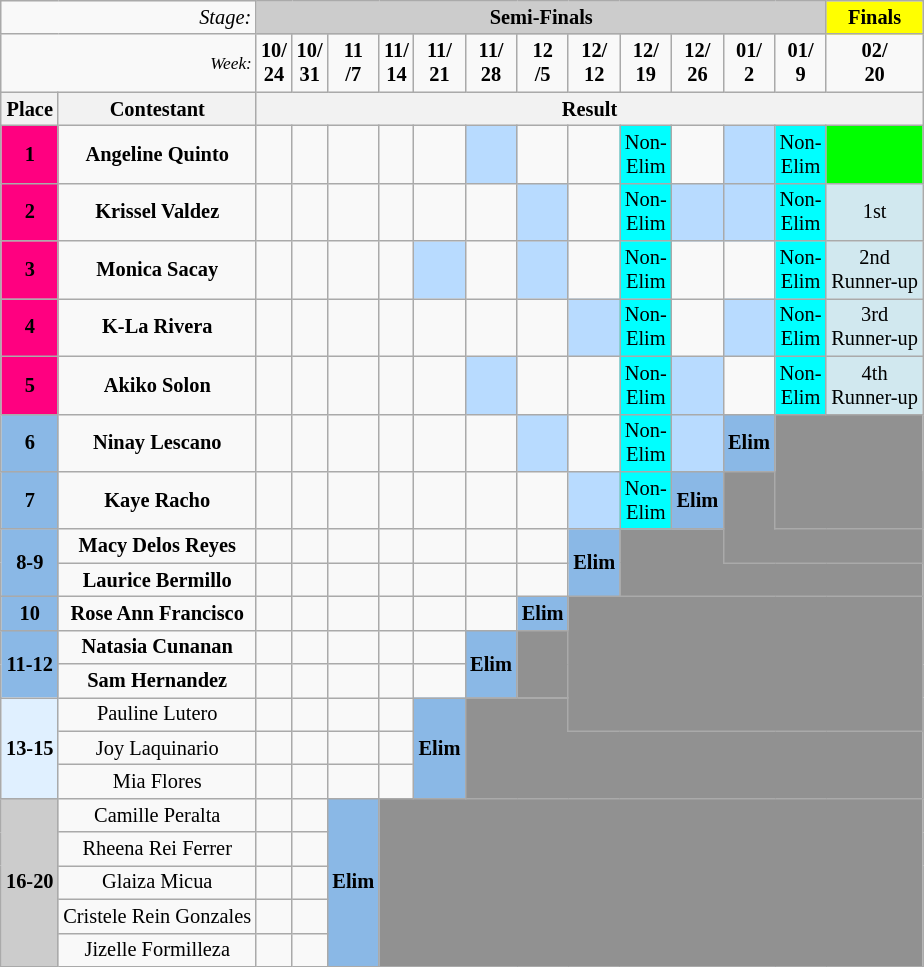<table class="wikitable" style="margin:1em auto; text-align:center; font-size:85%;">
<tr>
<td colspan=2 align="right"><em>Stage:</em></td>
<td colspan=12 bgcolor="CCCCCC"><strong>Semi-Finals</strong></td>
<td colspan=1 bgcolor="#FFFF00"><strong>Finals</strong></td>
</tr>
<tr>
<td colspan=2 align="right" style="font-size:85%;"><em>Week:</em></td>
<td align="center"><strong>10/<br>24</strong></td>
<td align="center"><strong>10/<br>31</strong></td>
<td align="center"><strong>11<br>/7</strong></td>
<td align="center"><strong>11/<br>14</strong></td>
<td align="center"><strong>11/<br>21</strong></td>
<td align="center"><strong>11/<br>28</strong></td>
<td align="center"><strong>12<br>/5</strong></td>
<td align="center"><strong>12/<br>12</strong></td>
<td align="center"><strong>12/<br>19</strong></td>
<td align="center"><strong>12/<br>26</strong></td>
<td align="center"><strong>01/<br>2</strong></td>
<td align="center"><strong>01/<br>9</strong></td>
<td align="center"><strong>02/<br>20</strong></td>
</tr>
<tr>
<th>Place</th>
<th>Contestant</th>
<th colspan=13 align="center">Result</th>
</tr>
<tr>
<td bgcolor="#FF0080" align="center"><strong>1</strong></td>
<td><strong>Angeline Quinto</strong></td>
<td></td>
<td></td>
<td></td>
<td></td>
<td></td>
<td bgcolor="B8DBFF"></td>
<td></td>
<td></td>
<td bgcolor="00FFFF">Non-<br>Elim</td>
<td></td>
<td bgcolor="B8DBFF"></td>
<td bgcolor="00FFFF">Non-<br>Elim</td>
<td bgcolor="lime"></td>
</tr>
<tr>
<td bgcolor="#FF0080" align="center"><strong>2</strong></td>
<td><strong>Krissel Valdez</strong></td>
<td></td>
<td></td>
<td></td>
<td></td>
<td></td>
<td></td>
<td bgcolor="B8DBFF"></td>
<td></td>
<td bgcolor="00FFFF">Non-<br>Elim</td>
<td bgcolor="B8DBFF"></td>
<td bgcolor="B8DBFF"></td>
<td bgcolor="00FFFF">Non-<br>Elim</td>
<td bgcolor="#D1E8EF">1st<br></td>
</tr>
<tr>
<td bgcolor="#FF0080" align="center"><strong>3</strong></td>
<td><strong>Monica Sacay</strong></td>
<td></td>
<td></td>
<td></td>
<td></td>
<td bgcolor="B8DBFF"></td>
<td></td>
<td bgcolor="B8DBFF"></td>
<td></td>
<td bgcolor="00FFFF">Non-<br>Elim</td>
<td></td>
<td></td>
<td bgcolor="00FFFF">Non-<br>Elim</td>
<td bgcolor="#D1E8EF">2nd<br>Runner-up</td>
</tr>
<tr>
<td bgcolor="#FF0080" align="center"><strong>4</strong></td>
<td><strong>K-La Rivera</strong></td>
<td></td>
<td></td>
<td></td>
<td></td>
<td></td>
<td></td>
<td></td>
<td bgcolor="B8DBFF"></td>
<td bgcolor="00FFFF">Non-<br>Elim</td>
<td></td>
<td bgcolor="B8DBFF"></td>
<td bgcolor="00FFFF">Non-<br>Elim</td>
<td bgcolor="#D1E8EF">3rd<br>Runner-up</td>
</tr>
<tr>
<td bgcolor="#FF0080" align="center"><strong>5</strong></td>
<td><strong>Akiko Solon</strong></td>
<td></td>
<td></td>
<td></td>
<td></td>
<td></td>
<td bgcolor="B8DBFF"></td>
<td></td>
<td></td>
<td bgcolor="00FFFF">Non-<br>Elim</td>
<td bgcolor="B8DBFF"></td>
<td></td>
<td bgcolor="00FFFF">Non-<br>Elim</td>
<td bgcolor="#D1E8EF">4th<br>Runner-up</td>
</tr>
<tr>
<td bgcolor="8AB8E6" align="center"><strong>6</strong></td>
<td><strong>Ninay Lescano</strong></td>
<td></td>
<td></td>
<td></td>
<td></td>
<td></td>
<td></td>
<td bgcolor="B8DBFF"></td>
<td></td>
<td bgcolor="00FFFF">Non-<br>Elim</td>
<td bgcolor="B8DBFF"></td>
<td bgcolor="8AB8E6"><strong>Elim</strong></td>
<td bgcolor="919191" colspan=13 rowspan=2></td>
</tr>
<tr>
<td bgcolor="8AB8E6" align="center"><strong>7</strong></td>
<td><strong>Kaye Racho</strong></td>
<td></td>
<td></td>
<td></td>
<td></td>
<td></td>
<td></td>
<td></td>
<td bgcolor="B8DBFF"></td>
<td bgcolor="00FFFF">Non-<br>Elim</td>
<td bgcolor="8AB8E6"><strong>Elim</strong></td>
<td bgcolor="919191" colspan=13 rowspan=2></td>
</tr>
<tr>
<td align="center" bgcolor="8AB8E6" rowspan=2><strong>8-9</strong></td>
<td><strong>Macy Delos Reyes</strong></td>
<td></td>
<td></td>
<td></td>
<td></td>
<td></td>
<td></td>
<td></td>
<td bgcolor="8AB8E6" rowspan=2 align="center"><strong>Elim</strong></td>
<td bgcolor="919191" colspan=13 rowspan=2></td>
</tr>
<tr>
<td><strong>Laurice Bermillo</strong></td>
<td></td>
<td></td>
<td></td>
<td></td>
<td></td>
<td></td>
<td></td>
</tr>
<tr>
<td bgcolor="8AB8E6" align="center"><strong>10</strong></td>
<td><strong>Rose Ann Francisco</strong></td>
<td></td>
<td></td>
<td></td>
<td></td>
<td></td>
<td></td>
<td bgcolor="8AB8E6"><strong>Elim</strong></td>
<td bgcolor="919191" colspan=8 rowspan=4></td>
</tr>
<tr>
<td align="center" bgcolor="8AB8E6" rowspan=2><strong>11-12</strong></td>
<td><strong>Natasia Cunanan</strong></td>
<td></td>
<td></td>
<td></td>
<td></td>
<td></td>
<td bgcolor="8AB8E6" rowspan=2 align="center"><strong>Elim</strong></td>
<td bgcolor="919191" colspan=13 rowspan=2></td>
</tr>
<tr>
<td><strong>Sam Hernandez</strong></td>
<td></td>
<td></td>
<td></td>
<td></td>
<td></td>
</tr>
<tr>
<td align="center" bgcolor="E0F0FF" rowspan=3><strong>13-15</strong></td>
<td>Pauline Lutero</td>
<td></td>
<td></td>
<td></td>
<td></td>
<td bgcolor="8AB8E6" rowspan=3 align="center"><strong>Elim</strong></td>
<td bgcolor="919191" colspan=13 rowspan=3></td>
</tr>
<tr>
<td>Joy Laquinario</td>
<td></td>
<td></td>
<td></td>
<td></td>
</tr>
<tr>
<td>Mia Flores</td>
<td></td>
<td></td>
<td></td>
<td></td>
</tr>
<tr>
<td align="center" bgcolor="CCCCCC" rowspan=5><strong>16-20</strong></td>
<td>Camille Peralta</td>
<td></td>
<td></td>
<td bgcolor="8AB8E6" rowspan=5 align="center"><strong>Elim</strong></td>
<td bgcolor="919191" colspan=13 rowspan=5></td>
</tr>
<tr>
<td>Rheena Rei Ferrer</td>
<td></td>
<td></td>
</tr>
<tr>
<td>Glaiza Micua</td>
<td></td>
<td></td>
</tr>
<tr>
<td>Cristele Rein Gonzales</td>
<td></td>
<td></td>
</tr>
<tr>
<td>Jizelle Formilleza</td>
<td></td>
<td></td>
</tr>
</table>
